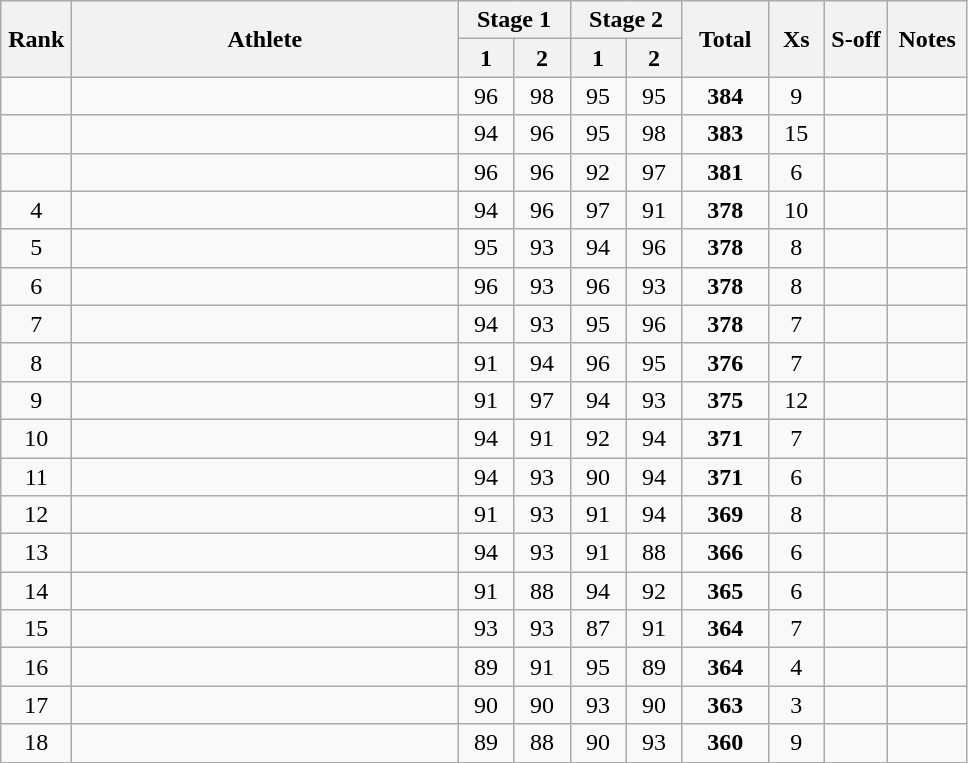<table class="wikitable" style="text-align:center">
<tr>
<th rowspan=2 width=40>Rank</th>
<th rowspan=2 width=250>Athlete</th>
<th colspan=2>Stage 1</th>
<th colspan=2>Stage 2</th>
<th rowspan=2 width=50>Total</th>
<th rowspan=2 width=30>Xs</th>
<th rowspan=2 width=35>S-off</th>
<th rowspan=2 width=45>Notes</th>
</tr>
<tr>
<th width=30>1</th>
<th width=30>2</th>
<th width=30>1</th>
<th width=30>2</th>
</tr>
<tr>
<td></td>
<td align=left></td>
<td>96</td>
<td>98</td>
<td>95</td>
<td>95</td>
<td><strong>384</strong></td>
<td>9</td>
<td></td>
<td></td>
</tr>
<tr>
<td></td>
<td align=left></td>
<td>94</td>
<td>96</td>
<td>95</td>
<td>98</td>
<td><strong>383</strong></td>
<td>15</td>
<td></td>
<td></td>
</tr>
<tr>
<td></td>
<td align=left></td>
<td>96</td>
<td>96</td>
<td>92</td>
<td>97</td>
<td><strong>381</strong></td>
<td>6</td>
<td></td>
<td></td>
</tr>
<tr>
<td>4</td>
<td align=left></td>
<td>94</td>
<td>96</td>
<td>97</td>
<td>91</td>
<td><strong>378</strong></td>
<td>10</td>
<td></td>
<td></td>
</tr>
<tr>
<td>5</td>
<td align=left></td>
<td>95</td>
<td>93</td>
<td>94</td>
<td>96</td>
<td><strong>378</strong></td>
<td>8</td>
<td></td>
<td></td>
</tr>
<tr>
<td>6</td>
<td align=left></td>
<td>96</td>
<td>93</td>
<td>96</td>
<td>93</td>
<td><strong>378</strong></td>
<td>8</td>
<td></td>
<td></td>
</tr>
<tr>
<td>7</td>
<td align=left></td>
<td>94</td>
<td>93</td>
<td>95</td>
<td>96</td>
<td><strong>378</strong></td>
<td>7</td>
<td></td>
<td></td>
</tr>
<tr>
<td>8</td>
<td align=left></td>
<td>91</td>
<td>94</td>
<td>96</td>
<td>95</td>
<td><strong>376</strong></td>
<td>7</td>
<td></td>
<td></td>
</tr>
<tr>
<td>9</td>
<td align=left></td>
<td>91</td>
<td>97</td>
<td>94</td>
<td>93</td>
<td><strong>375</strong></td>
<td>12</td>
<td></td>
<td></td>
</tr>
<tr>
<td>10</td>
<td align=left></td>
<td>94</td>
<td>91</td>
<td>92</td>
<td>94</td>
<td><strong>371</strong></td>
<td>7</td>
<td></td>
<td></td>
</tr>
<tr>
<td>11</td>
<td align=left></td>
<td>94</td>
<td>93</td>
<td>90</td>
<td>94</td>
<td><strong>371</strong></td>
<td>6</td>
<td></td>
<td></td>
</tr>
<tr>
<td>12</td>
<td align=left></td>
<td>91</td>
<td>93</td>
<td>91</td>
<td>94</td>
<td><strong>369</strong></td>
<td>8</td>
<td></td>
<td></td>
</tr>
<tr>
<td>13</td>
<td align=left></td>
<td>94</td>
<td>93</td>
<td>91</td>
<td>88</td>
<td><strong>366</strong></td>
<td>6</td>
<td></td>
<td></td>
</tr>
<tr>
<td>14</td>
<td align=left></td>
<td>91</td>
<td>88</td>
<td>94</td>
<td>92</td>
<td><strong>365</strong></td>
<td>6</td>
<td></td>
<td></td>
</tr>
<tr>
<td>15</td>
<td align=left></td>
<td>93</td>
<td>93</td>
<td>87</td>
<td>91</td>
<td><strong>364</strong></td>
<td>7</td>
<td></td>
<td></td>
</tr>
<tr>
<td>16</td>
<td align=left></td>
<td>89</td>
<td>91</td>
<td>95</td>
<td>89</td>
<td><strong>364</strong></td>
<td>4</td>
<td></td>
<td></td>
</tr>
<tr>
<td>17</td>
<td align=left></td>
<td>90</td>
<td>90</td>
<td>93</td>
<td>90</td>
<td><strong>363</strong></td>
<td>3</td>
<td></td>
<td></td>
</tr>
<tr>
<td>18</td>
<td align=left></td>
<td>89</td>
<td>88</td>
<td>90</td>
<td>93</td>
<td><strong>360</strong></td>
<td>9</td>
<td></td>
<td></td>
</tr>
</table>
